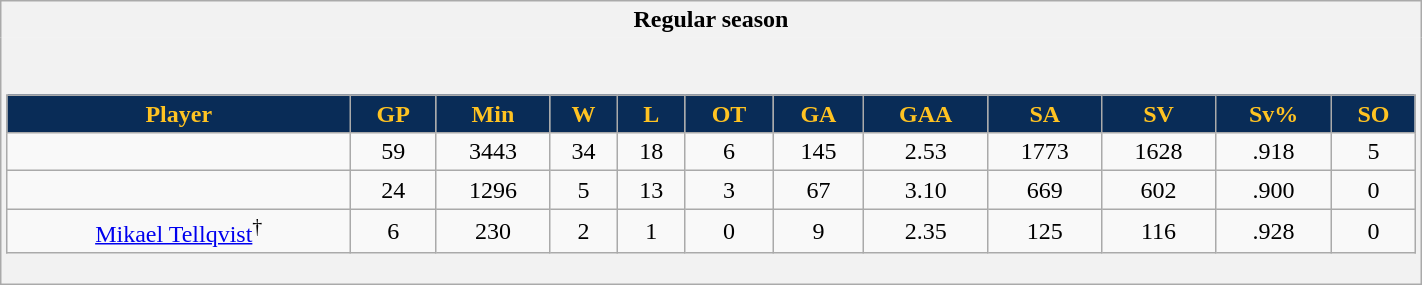<table class="wikitable" style="border: 1px solid #aaa;" width="75%">
<tr>
<th style="border: 0;">Regular season</th>
</tr>
<tr>
<td style="background: #f2f2f2; border: 0; text-align: center;"><br><table class="wikitable sortable" width="100%">
<tr align="center"  bgcolor="#dddddd">
<th style="background:#092c57;color:#ffc322;">Player</th>
<th style="background:#092c57;color:#ffc322;">GP</th>
<th style="background:#092c57;color:#ffc322;">Min</th>
<th style="background:#092c57;color:#ffc322;">W</th>
<th style="background:#092c57;color:#ffc322;">L</th>
<th style="background:#092c57;color:#ffc322;">OT</th>
<th style="background:#092c57;color:#ffc322;">GA</th>
<th style="background:#092c57;color:#ffc322;">GAA</th>
<th style="background:#092c57;color:#ffc322;">SA</th>
<th style="background:#092c57;color:#ffc322;">SV</th>
<th style="background:#092c57;color:#ffc322;">Sv%</th>
<th style="background:#092c57;color:#ffc322;">SO</th>
</tr>
<tr align=center>
<td></td>
<td>59</td>
<td>3443</td>
<td>34</td>
<td>18</td>
<td>6</td>
<td>145</td>
<td>2.53</td>
<td>1773</td>
<td>1628</td>
<td>.918</td>
<td>5</td>
</tr>
<tr align=center>
<td></td>
<td>24</td>
<td>1296</td>
<td>5</td>
<td>13</td>
<td>3</td>
<td>67</td>
<td>3.10</td>
<td>669</td>
<td>602</td>
<td>.900</td>
<td>0</td>
</tr>
<tr align=center>
<td><a href='#'>Mikael Tellqvist</a><sup>†</sup></td>
<td>6</td>
<td>230</td>
<td>2</td>
<td>1</td>
<td>0</td>
<td>9</td>
<td>2.35</td>
<td>125</td>
<td>116</td>
<td>.928</td>
<td>0</td>
</tr>
</table>
</td>
</tr>
</table>
